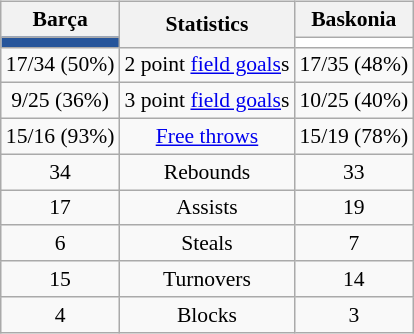<table style="width:100%;">
<tr>
<td valign=top align=right width=33%><br>













</td>
<td style="vertical-align:top; align:center; width:33%;"><br><table style="width:100%;">
<tr>
<td style="width=50%;"></td>
<td></td>
<td style="width=50%;"></td>
</tr>
</table>
<br><table class="wikitable" style="font-size:90%; text-align:center; margin:auto;" align=center>
<tr>
<th>Barça</th>
<th rowspan=2>Statistics</th>
<th>Baskonia</th>
</tr>
<tr>
<td style="background:#26559B;"></td>
<td style="background:#FFFFFF;"></td>
</tr>
<tr>
<td>17/34 (50%)</td>
<td>2 point <a href='#'>field goals</a>s</td>
<td>17/35 (48%)</td>
</tr>
<tr>
<td>9/25 (36%)</td>
<td>3 point <a href='#'>field goals</a>s</td>
<td>10/25 (40%)</td>
</tr>
<tr>
<td>15/16 (93%)</td>
<td><a href='#'>Free throws</a></td>
<td>15/19 (78%)</td>
</tr>
<tr>
<td>34</td>
<td>Rebounds</td>
<td>33</td>
</tr>
<tr>
<td>17</td>
<td>Assists</td>
<td>19</td>
</tr>
<tr>
<td>6</td>
<td>Steals</td>
<td>7</td>
</tr>
<tr>
<td>15</td>
<td>Turnovers</td>
<td>14</td>
</tr>
<tr>
<td>4</td>
<td>Blocks</td>
<td>3</td>
</tr>
</table>
</td>
<td style="vertical-align:top; align:left; width:33%;"><br>













</td>
</tr>
</table>
